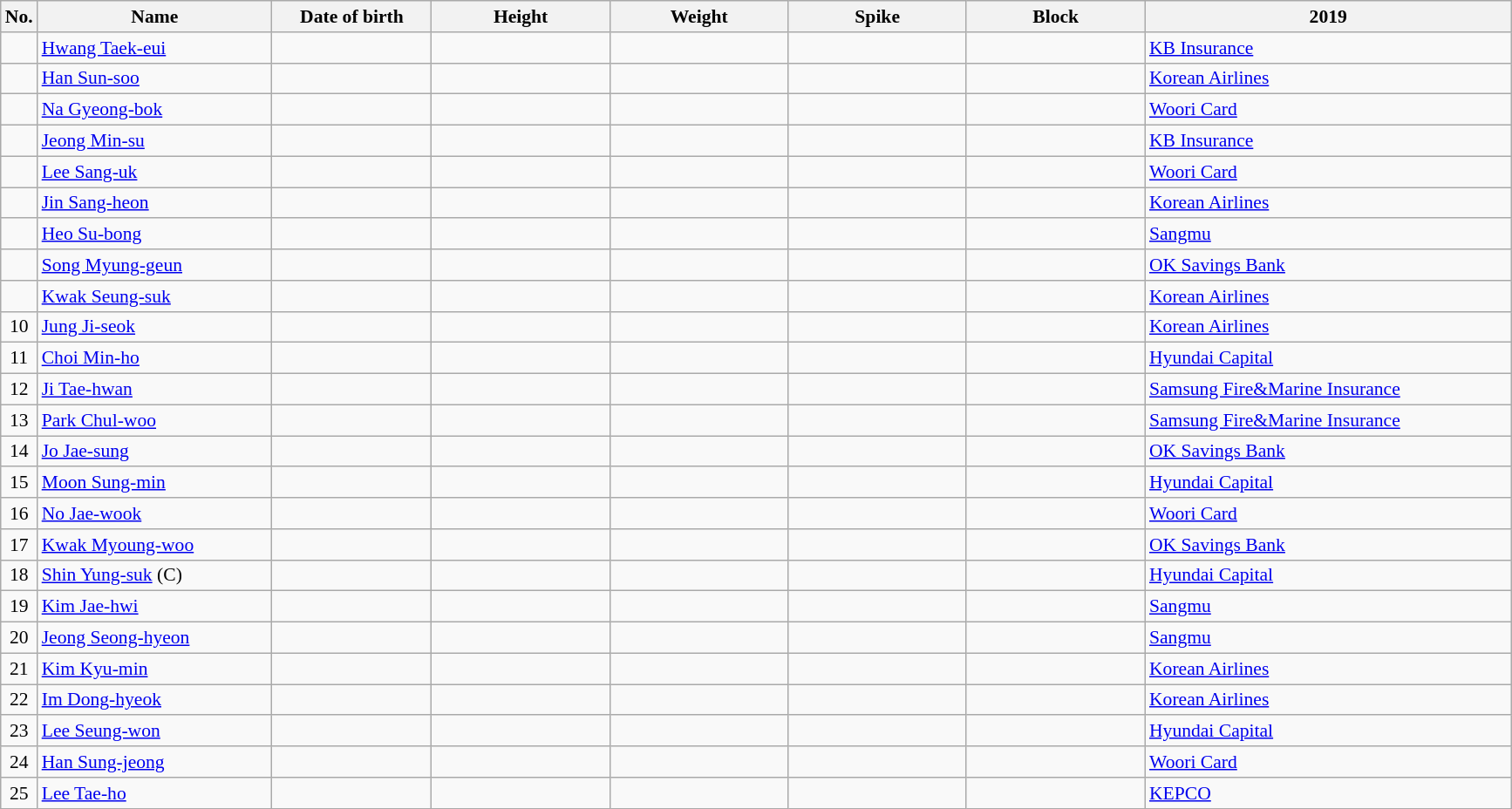<table class="wikitable sortable" style="font-size:90%; text-align:center;">
<tr>
<th>No.</th>
<th style="width:12em">Name</th>
<th style="width:8em">Date of birth</th>
<th style="width:9em">Height</th>
<th style="width:9em">Weight</th>
<th style="width:9em">Spike</th>
<th style="width:9em">Block</th>
<th style="width:19em">2019</th>
</tr>
<tr>
<td></td>
<td align=left><a href='#'>Hwang Taek-eui</a></td>
<td align=right></td>
<td></td>
<td></td>
<td></td>
<td></td>
<td align=left> <a href='#'>KB Insurance</a></td>
</tr>
<tr>
<td></td>
<td align=left><a href='#'>Han Sun-soo</a></td>
<td align=right></td>
<td></td>
<td></td>
<td></td>
<td></td>
<td align=left> <a href='#'>Korean Airlines</a></td>
</tr>
<tr>
<td></td>
<td align=left><a href='#'>Na Gyeong-bok</a></td>
<td align=right></td>
<td></td>
<td></td>
<td></td>
<td></td>
<td align=left> <a href='#'>Woori Card</a></td>
</tr>
<tr>
<td></td>
<td align=left><a href='#'>Jeong Min-su</a></td>
<td align=right></td>
<td></td>
<td></td>
<td></td>
<td></td>
<td align=left> <a href='#'>KB Insurance</a></td>
</tr>
<tr>
<td></td>
<td align=left><a href='#'>Lee Sang-uk</a></td>
<td align=right></td>
<td></td>
<td></td>
<td></td>
<td></td>
<td align=left> <a href='#'>Woori Card</a></td>
</tr>
<tr>
<td></td>
<td align=left><a href='#'>Jin Sang-heon</a></td>
<td align=right></td>
<td></td>
<td></td>
<td></td>
<td></td>
<td align=left> <a href='#'>Korean Airlines</a></td>
</tr>
<tr>
<td></td>
<td align=left><a href='#'>Heo Su-bong</a></td>
<td align=right></td>
<td></td>
<td></td>
<td></td>
<td></td>
<td align=left> <a href='#'>Sangmu</a></td>
</tr>
<tr>
<td></td>
<td align=left><a href='#'>Song Myung-geun</a></td>
<td align=right></td>
<td></td>
<td></td>
<td></td>
<td></td>
<td align=left> <a href='#'>OK Savings Bank</a></td>
</tr>
<tr>
<td></td>
<td align=left><a href='#'>Kwak Seung-suk</a></td>
<td align=right></td>
<td></td>
<td></td>
<td></td>
<td></td>
<td align=left> <a href='#'>Korean Airlines</a></td>
</tr>
<tr>
<td>10</td>
<td align=left><a href='#'>Jung Ji-seok</a></td>
<td align=right></td>
<td></td>
<td></td>
<td></td>
<td></td>
<td align=left> <a href='#'>Korean Airlines</a></td>
</tr>
<tr>
<td>11</td>
<td align=left><a href='#'>Choi Min-ho</a></td>
<td align=right></td>
<td></td>
<td></td>
<td></td>
<td></td>
<td align=left> <a href='#'>Hyundai Capital</a></td>
</tr>
<tr>
<td>12</td>
<td align=left><a href='#'>Ji Tae-hwan</a></td>
<td align=right></td>
<td></td>
<td></td>
<td></td>
<td></td>
<td align=left> <a href='#'>Samsung Fire&Marine Insurance</a></td>
</tr>
<tr>
<td>13</td>
<td align=left><a href='#'>Park Chul-woo</a></td>
<td align=right></td>
<td></td>
<td></td>
<td></td>
<td></td>
<td align=left> <a href='#'>Samsung Fire&Marine Insurance</a></td>
</tr>
<tr>
<td>14</td>
<td align=left><a href='#'>Jo Jae-sung</a></td>
<td align=right></td>
<td></td>
<td></td>
<td></td>
<td></td>
<td align=left> <a href='#'>OK Savings Bank</a></td>
</tr>
<tr>
<td>15</td>
<td align=left><a href='#'>Moon Sung-min</a></td>
<td align=right></td>
<td></td>
<td></td>
<td></td>
<td></td>
<td align=left> <a href='#'>Hyundai Capital</a></td>
</tr>
<tr>
<td>16</td>
<td align=left><a href='#'>No Jae-wook</a></td>
<td align=right></td>
<td></td>
<td></td>
<td></td>
<td></td>
<td align=left> <a href='#'>Woori Card</a></td>
</tr>
<tr>
<td>17</td>
<td align=left><a href='#'>Kwak Myoung-woo</a></td>
<td align=right></td>
<td></td>
<td></td>
<td></td>
<td></td>
<td align=left> <a href='#'>OK Savings Bank</a></td>
</tr>
<tr>
<td>18</td>
<td align=left><a href='#'>Shin Yung-suk</a> (C)</td>
<td align="right"></td>
<td></td>
<td></td>
<td></td>
<td></td>
<td align=left> <a href='#'>Hyundai Capital</a></td>
</tr>
<tr>
<td>19</td>
<td align=left><a href='#'>Kim Jae-hwi</a></td>
<td align=right></td>
<td></td>
<td></td>
<td></td>
<td></td>
<td align=left> <a href='#'>Sangmu</a></td>
</tr>
<tr>
<td>20</td>
<td align=left><a href='#'>Jeong Seong-hyeon</a></td>
<td align=right></td>
<td></td>
<td></td>
<td></td>
<td></td>
<td align=left> <a href='#'>Sangmu</a></td>
</tr>
<tr>
<td>21</td>
<td align=left><a href='#'>Kim Kyu-min</a></td>
<td align=right></td>
<td></td>
<td></td>
<td></td>
<td></td>
<td align=left> <a href='#'>Korean Airlines</a></td>
</tr>
<tr>
<td>22</td>
<td align=left><a href='#'>Im Dong-hyeok</a></td>
<td align=right></td>
<td></td>
<td></td>
<td></td>
<td></td>
<td align=left> <a href='#'>Korean Airlines</a></td>
</tr>
<tr>
<td>23</td>
<td align=left><a href='#'>Lee Seung-won</a></td>
<td align=right></td>
<td></td>
<td></td>
<td></td>
<td></td>
<td align=left> <a href='#'>Hyundai Capital</a></td>
</tr>
<tr>
<td>24</td>
<td align=left><a href='#'>Han Sung-jeong</a></td>
<td align=right></td>
<td></td>
<td></td>
<td></td>
<td></td>
<td align=left> <a href='#'>Woori Card</a></td>
</tr>
<tr>
<td>25</td>
<td align=left><a href='#'>Lee Tae-ho</a></td>
<td align=right></td>
<td></td>
<td></td>
<td></td>
<td></td>
<td align=left> <a href='#'>KEPCO</a></td>
</tr>
</table>
